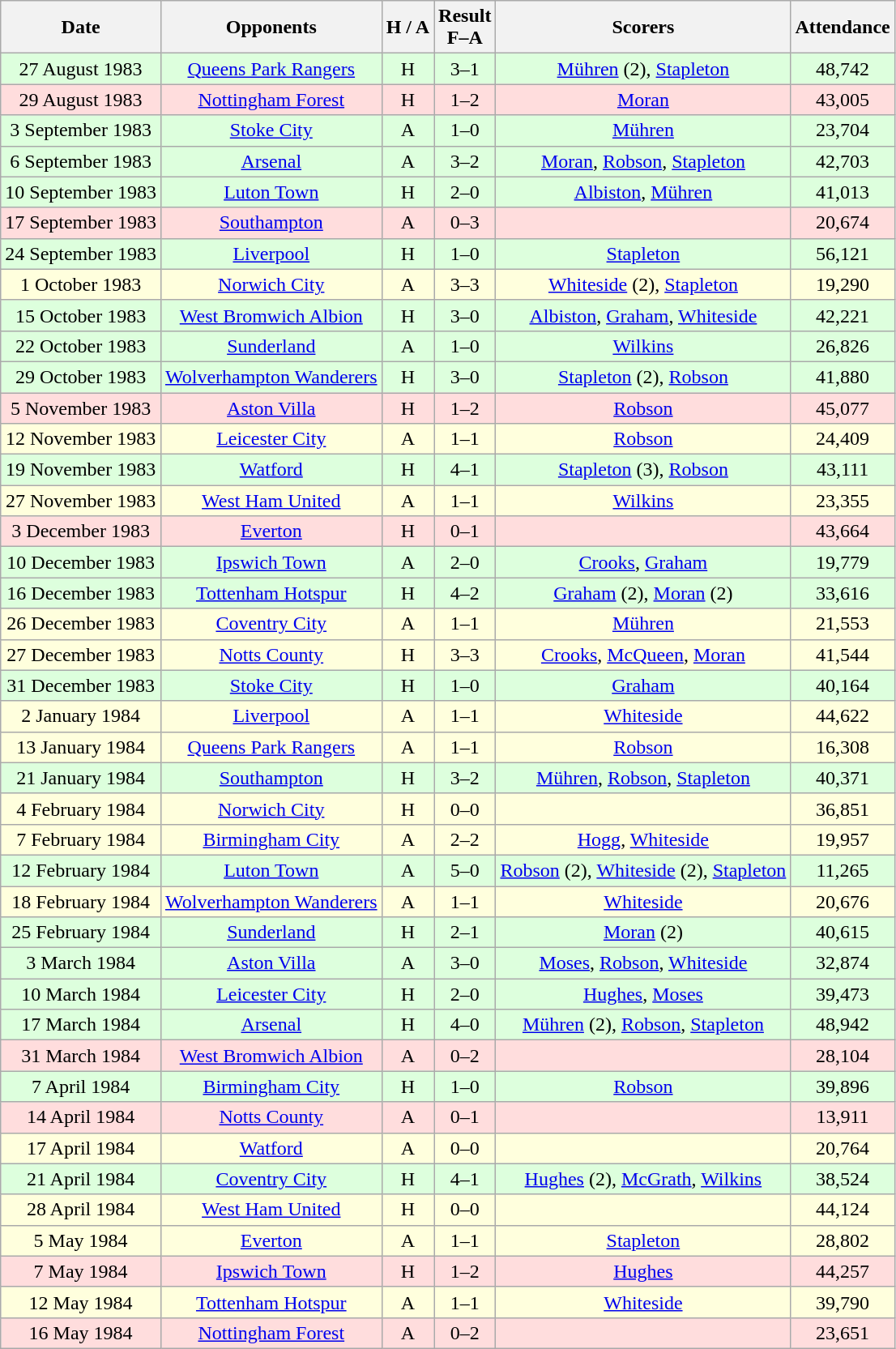<table class="wikitable" style="text-align:center">
<tr>
<th>Date</th>
<th>Opponents</th>
<th>H / A</th>
<th>Result<br>F–A</th>
<th>Scorers</th>
<th>Attendance</th>
</tr>
<tr bgcolor="#ddffdd">
<td>27 August 1983</td>
<td><a href='#'>Queens Park Rangers</a></td>
<td>H</td>
<td>3–1</td>
<td><a href='#'>Mühren</a> (2), <a href='#'>Stapleton</a></td>
<td>48,742</td>
</tr>
<tr bgcolor="#ffdddd">
<td>29 August 1983</td>
<td><a href='#'>Nottingham Forest</a></td>
<td>H</td>
<td>1–2</td>
<td><a href='#'>Moran</a></td>
<td>43,005</td>
</tr>
<tr bgcolor="#ddffdd">
<td>3 September 1983</td>
<td><a href='#'>Stoke City</a></td>
<td>A</td>
<td>1–0</td>
<td><a href='#'>Mühren</a></td>
<td>23,704</td>
</tr>
<tr bgcolor="#ddffdd">
<td>6 September 1983</td>
<td><a href='#'>Arsenal</a></td>
<td>A</td>
<td>3–2</td>
<td><a href='#'>Moran</a>, <a href='#'>Robson</a>, <a href='#'>Stapleton</a></td>
<td>42,703</td>
</tr>
<tr bgcolor="#ddffdd">
<td>10 September 1983</td>
<td><a href='#'>Luton Town</a></td>
<td>H</td>
<td>2–0</td>
<td><a href='#'>Albiston</a>, <a href='#'>Mühren</a></td>
<td>41,013</td>
</tr>
<tr bgcolor="#ffdddd">
<td>17 September 1983</td>
<td><a href='#'>Southampton</a></td>
<td>A</td>
<td>0–3</td>
<td></td>
<td>20,674</td>
</tr>
<tr bgcolor="#ddffdd">
<td>24 September 1983</td>
<td><a href='#'>Liverpool</a></td>
<td>H</td>
<td>1–0</td>
<td><a href='#'>Stapleton</a></td>
<td>56,121</td>
</tr>
<tr bgcolor="#ffffdd">
<td>1 October 1983</td>
<td><a href='#'>Norwich City</a></td>
<td>A</td>
<td>3–3</td>
<td><a href='#'>Whiteside</a> (2), <a href='#'>Stapleton</a></td>
<td>19,290</td>
</tr>
<tr bgcolor="#ddffdd">
<td>15 October 1983</td>
<td><a href='#'>West Bromwich Albion</a></td>
<td>H</td>
<td>3–0</td>
<td><a href='#'>Albiston</a>, <a href='#'>Graham</a>, <a href='#'>Whiteside</a></td>
<td>42,221</td>
</tr>
<tr bgcolor="#ddffdd">
<td>22 October 1983</td>
<td><a href='#'>Sunderland</a></td>
<td>A</td>
<td>1–0</td>
<td><a href='#'>Wilkins</a></td>
<td>26,826</td>
</tr>
<tr bgcolor="#ddffdd">
<td>29 October 1983</td>
<td><a href='#'>Wolverhampton Wanderers</a></td>
<td>H</td>
<td>3–0</td>
<td><a href='#'>Stapleton</a> (2), <a href='#'>Robson</a></td>
<td>41,880</td>
</tr>
<tr bgcolor="#ffdddd">
<td>5 November 1983</td>
<td><a href='#'>Aston Villa</a></td>
<td>H</td>
<td>1–2</td>
<td><a href='#'>Robson</a></td>
<td>45,077</td>
</tr>
<tr bgcolor="#ffffdd">
<td>12 November 1983</td>
<td><a href='#'>Leicester City</a></td>
<td>A</td>
<td>1–1</td>
<td><a href='#'>Robson</a></td>
<td>24,409</td>
</tr>
<tr bgcolor="#ddffdd">
<td>19 November 1983</td>
<td><a href='#'>Watford</a></td>
<td>H</td>
<td>4–1</td>
<td><a href='#'>Stapleton</a> (3), <a href='#'>Robson</a></td>
<td>43,111</td>
</tr>
<tr bgcolor="#ffffdd">
<td>27 November 1983</td>
<td><a href='#'>West Ham United</a></td>
<td>A</td>
<td>1–1</td>
<td><a href='#'>Wilkins</a></td>
<td>23,355</td>
</tr>
<tr bgcolor="#ffdddd">
<td>3 December 1983</td>
<td><a href='#'>Everton</a></td>
<td>H</td>
<td>0–1</td>
<td></td>
<td>43,664</td>
</tr>
<tr bgcolor="#ddffdd">
<td>10 December 1983</td>
<td><a href='#'>Ipswich Town</a></td>
<td>A</td>
<td>2–0</td>
<td><a href='#'>Crooks</a>, <a href='#'>Graham</a></td>
<td>19,779</td>
</tr>
<tr bgcolor="#ddffdd">
<td>16 December 1983</td>
<td><a href='#'>Tottenham Hotspur</a></td>
<td>H</td>
<td>4–2</td>
<td><a href='#'>Graham</a> (2), <a href='#'>Moran</a> (2)</td>
<td>33,616</td>
</tr>
<tr bgcolor="#ffffdd">
<td>26 December 1983</td>
<td><a href='#'>Coventry City</a></td>
<td>A</td>
<td>1–1</td>
<td><a href='#'>Mühren</a></td>
<td>21,553</td>
</tr>
<tr bgcolor="#ffffdd">
<td>27 December 1983</td>
<td><a href='#'>Notts County</a></td>
<td>H</td>
<td>3–3</td>
<td><a href='#'>Crooks</a>, <a href='#'>McQueen</a>, <a href='#'>Moran</a></td>
<td>41,544</td>
</tr>
<tr bgcolor="#ddffdd">
<td>31 December 1983</td>
<td><a href='#'>Stoke City</a></td>
<td>H</td>
<td>1–0</td>
<td><a href='#'>Graham</a></td>
<td>40,164</td>
</tr>
<tr bgcolor="#ffffdd">
<td>2 January 1984</td>
<td><a href='#'>Liverpool</a></td>
<td>A</td>
<td>1–1</td>
<td><a href='#'>Whiteside</a></td>
<td>44,622</td>
</tr>
<tr bgcolor="#ffffdd">
<td>13 January 1984</td>
<td><a href='#'>Queens Park Rangers</a></td>
<td>A</td>
<td>1–1</td>
<td><a href='#'>Robson</a></td>
<td>16,308</td>
</tr>
<tr bgcolor="#ddffdd">
<td>21 January 1984</td>
<td><a href='#'>Southampton</a></td>
<td>H</td>
<td>3–2</td>
<td><a href='#'>Mühren</a>, <a href='#'>Robson</a>, <a href='#'>Stapleton</a></td>
<td>40,371</td>
</tr>
<tr bgcolor="#ffffdd">
<td>4 February 1984</td>
<td><a href='#'>Norwich City</a></td>
<td>H</td>
<td>0–0</td>
<td></td>
<td>36,851</td>
</tr>
<tr bgcolor="#ffffdd">
<td>7 February 1984</td>
<td><a href='#'>Birmingham City</a></td>
<td>A</td>
<td>2–2</td>
<td><a href='#'>Hogg</a>, <a href='#'>Whiteside</a></td>
<td>19,957</td>
</tr>
<tr bgcolor="#ddffdd">
<td>12 February 1984</td>
<td><a href='#'>Luton Town</a></td>
<td>A</td>
<td>5–0</td>
<td><a href='#'>Robson</a> (2), <a href='#'>Whiteside</a> (2), <a href='#'>Stapleton</a></td>
<td>11,265</td>
</tr>
<tr bgcolor="#ffffdd">
<td>18 February 1984</td>
<td><a href='#'>Wolverhampton Wanderers</a></td>
<td>A</td>
<td>1–1</td>
<td><a href='#'>Whiteside</a></td>
<td>20,676</td>
</tr>
<tr bgcolor="#ddffdd">
<td>25 February 1984</td>
<td><a href='#'>Sunderland</a></td>
<td>H</td>
<td>2–1</td>
<td><a href='#'>Moran</a> (2)</td>
<td>40,615</td>
</tr>
<tr bgcolor="#ddffdd">
<td>3 March 1984</td>
<td><a href='#'>Aston Villa</a></td>
<td>A</td>
<td>3–0</td>
<td><a href='#'>Moses</a>, <a href='#'>Robson</a>, <a href='#'>Whiteside</a></td>
<td>32,874</td>
</tr>
<tr bgcolor="#ddffdd">
<td>10 March 1984</td>
<td><a href='#'>Leicester City</a></td>
<td>H</td>
<td>2–0</td>
<td><a href='#'>Hughes</a>, <a href='#'>Moses</a></td>
<td>39,473</td>
</tr>
<tr bgcolor="#ddffdd">
<td>17 March 1984</td>
<td><a href='#'>Arsenal</a></td>
<td>H</td>
<td>4–0</td>
<td><a href='#'>Mühren</a> (2), <a href='#'>Robson</a>, <a href='#'>Stapleton</a></td>
<td>48,942</td>
</tr>
<tr bgcolor="#ffdddd">
<td>31 March 1984</td>
<td><a href='#'>West Bromwich Albion</a></td>
<td>A</td>
<td>0–2</td>
<td></td>
<td>28,104</td>
</tr>
<tr bgcolor="#ddffdd">
<td>7 April 1984</td>
<td><a href='#'>Birmingham City</a></td>
<td>H</td>
<td>1–0</td>
<td><a href='#'>Robson</a></td>
<td>39,896</td>
</tr>
<tr bgcolor="#ffdddd">
<td>14 April 1984</td>
<td><a href='#'>Notts County</a></td>
<td>A</td>
<td>0–1</td>
<td></td>
<td>13,911</td>
</tr>
<tr bgcolor="#ffffdd">
<td>17 April 1984</td>
<td><a href='#'>Watford</a></td>
<td>A</td>
<td>0–0</td>
<td></td>
<td>20,764</td>
</tr>
<tr bgcolor="#ddffdd">
<td>21 April 1984</td>
<td><a href='#'>Coventry City</a></td>
<td>H</td>
<td>4–1</td>
<td><a href='#'>Hughes</a> (2), <a href='#'>McGrath</a>, <a href='#'>Wilkins</a></td>
<td>38,524</td>
</tr>
<tr bgcolor="#ffffdd">
<td>28 April 1984</td>
<td><a href='#'>West Ham United</a></td>
<td>H</td>
<td>0–0</td>
<td></td>
<td>44,124</td>
</tr>
<tr bgcolor="#ffffdd">
<td>5 May 1984</td>
<td><a href='#'>Everton</a></td>
<td>A</td>
<td>1–1</td>
<td><a href='#'>Stapleton</a></td>
<td>28,802</td>
</tr>
<tr bgcolor="#ffdddd">
<td>7 May 1984</td>
<td><a href='#'>Ipswich Town</a></td>
<td>H</td>
<td>1–2</td>
<td><a href='#'>Hughes</a></td>
<td>44,257</td>
</tr>
<tr bgcolor="#ffffdd">
<td>12 May 1984</td>
<td><a href='#'>Tottenham Hotspur</a></td>
<td>A</td>
<td>1–1</td>
<td><a href='#'>Whiteside</a></td>
<td>39,790</td>
</tr>
<tr bgcolor="#ffdddd">
<td>16 May 1984</td>
<td><a href='#'>Nottingham Forest</a></td>
<td>A</td>
<td>0–2</td>
<td></td>
<td>23,651</td>
</tr>
</table>
